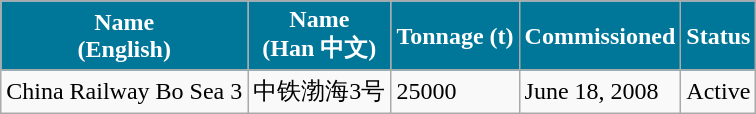<table class="wikitable">
<tr>
<th style="background:#079;color:#fff;">Name<br>(English)</th>
<th style="background:#079;color:#fff;">Name<br>(Han 中文)</th>
<th style="background:#079;color:#fff;">Tonnage (t)</th>
<th style="background:#079;color:#fff;">Commissioned</th>
<th style="background:#079;color:#fff;">Status</th>
</tr>
<tr>
<td>China Railway Bo Sea 3</td>
<td>中铁渤海3号</td>
<td>25000</td>
<td>June 18, 2008</td>
<td>Active</td>
</tr>
</table>
